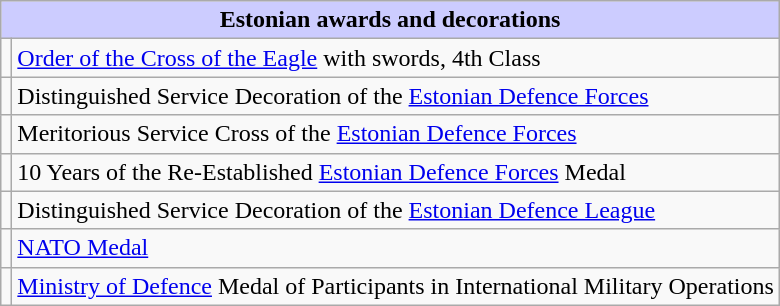<table class="wikitable">
<tr style="background:#ccf; text-align:center;">
<td colspan=2><strong>Estonian awards and decorations</strong></td>
</tr>
<tr>
<td></td>
<td><a href='#'>Order of the Cross of the Eagle</a> with swords, 4th Class</td>
</tr>
<tr>
<td></td>
<td>Distinguished Service Decoration of the <a href='#'>Estonian Defence Forces</a></td>
</tr>
<tr>
<td></td>
<td>Meritorious Service Cross of the <a href='#'>Estonian Defence Forces</a></td>
</tr>
<tr>
<td></td>
<td>10 Years of the Re-Established <a href='#'>Estonian Defence Forces</a> Medal</td>
</tr>
<tr>
<td></td>
<td>Distinguished Service Decoration of the <a href='#'>Estonian Defence League</a></td>
</tr>
<tr>
<td></td>
<td><a href='#'>NATO Medal</a></td>
</tr>
<tr>
<td></td>
<td><a href='#'>Ministry of Defence</a> Medal of Participants in International Military Operations</td>
</tr>
</table>
